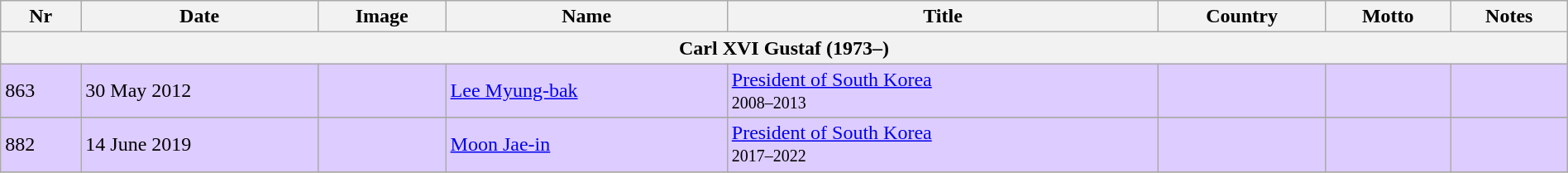<table class="wikitable" width=100%>
<tr>
<th>Nr</th>
<th>Date</th>
<th>Image</th>
<th>Name</th>
<th>Title</th>
<th>Country</th>
<th>Motto</th>
<th>Notes</th>
</tr>
<tr>
<th colspan=8>Carl XVI Gustaf (1973–)</th>
</tr>
<tr bgcolor="#DDCCFF">
<td>863</td>
<td>30 May 2012</td>
<td></td>
<td><a href='#'>Lee Myung-bak</a></td>
<td><a href='#'>President of South Korea</a><br><small>2008–2013</small></td>
<td></td>
<td></td>
<td></td>
</tr>
<tr>
</tr>
<tr bgcolor="#DDCCFF">
<td>882</td>
<td>14 June 2019</td>
<td></td>
<td><a href='#'>Moon Jae-in</a></td>
<td><a href='#'>President of South Korea</a><br><small>2017–2022</small></td>
<td></td>
<td></td>
<td></td>
</tr>
<tr>
</tr>
</table>
